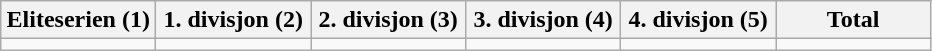<table class="wikitable">
<tr>
<th width="16.6%">Eliteserien (1)</th>
<th width="16.6%">1. divisjon (2)</th>
<th width="16.6%">2. divisjon (3)</th>
<th width="16.6%">3. divisjon (4)</th>
<th width="16.6%">4. divisjon (5)</th>
<th width="16.6%">Total</th>
</tr>
<tr>
<td></td>
<td></td>
<td></td>
<td></td>
<td></td>
<td></td>
</tr>
</table>
